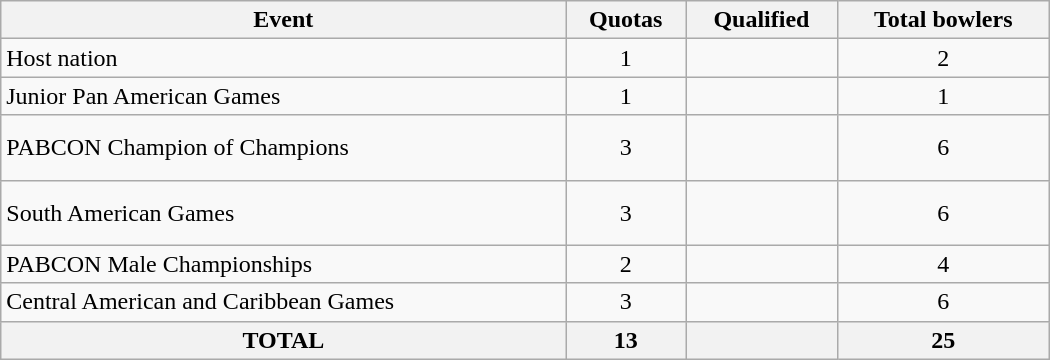<table class="wikitable" width=700>
<tr>
<th>Event</th>
<th>Quotas</th>
<th>Qualified</th>
<th>Total bowlers</th>
</tr>
<tr>
<td>Host nation</td>
<td align="center">1</td>
<td></td>
<td align="center">2</td>
</tr>
<tr>
<td>Junior Pan American Games</td>
<td align="center">1</td>
<td></td>
<td align="center">1</td>
</tr>
<tr>
<td>PABCON Champion of Champions</td>
<td align="center">3</td>
<td><br><br></td>
<td align="center">6</td>
</tr>
<tr>
<td>South American Games</td>
<td align="center">3</td>
<td><br><br></td>
<td align="center">6</td>
</tr>
<tr>
<td>PABCON Male Championships</td>
<td align="center">2</td>
<td><br></td>
<td align="center">4</td>
</tr>
<tr>
<td>Central American and Caribbean Games</td>
<td align="center">3</td>
<td></td>
<td align="center">6</td>
</tr>
<tr>
<th>TOTAL</th>
<th>13</th>
<th></th>
<th>25</th>
</tr>
</table>
